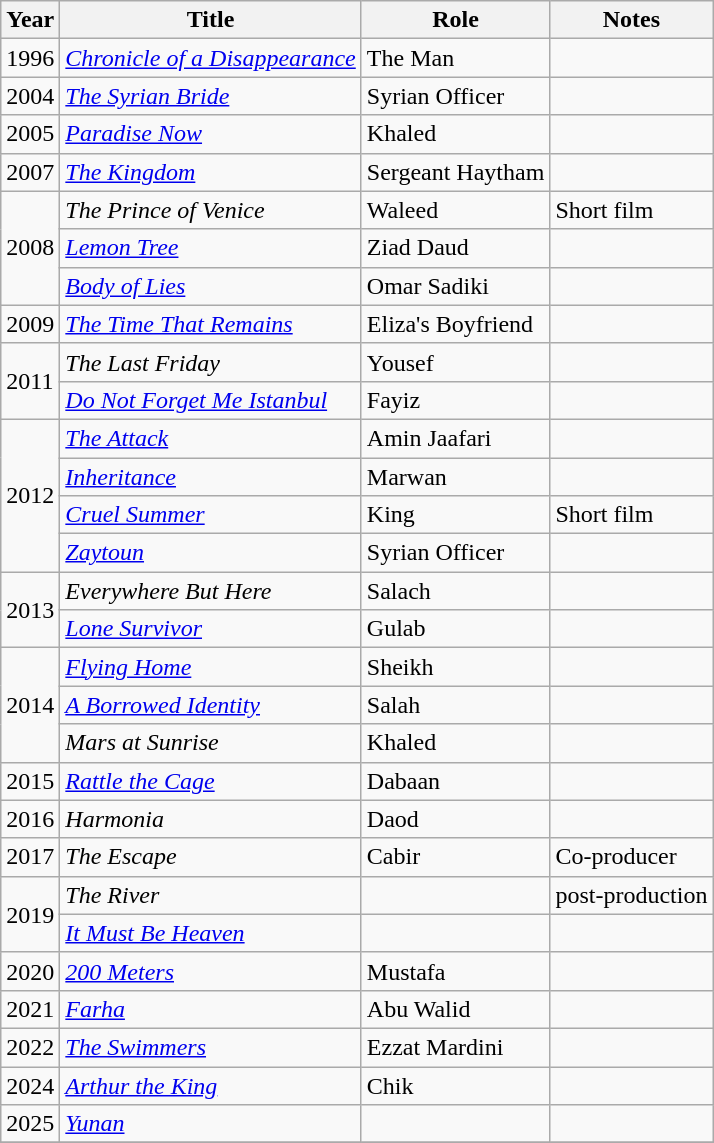<table class="wikitable sortable">
<tr>
<th>Year</th>
<th>Title</th>
<th>Role</th>
<th class="unsortable">Notes</th>
</tr>
<tr>
<td>1996</td>
<td><em><a href='#'>Chronicle of a Disappearance</a></em></td>
<td>The Man</td>
<td></td>
</tr>
<tr>
<td>2004</td>
<td><em><a href='#'>The Syrian Bride</a></em></td>
<td>Syrian Officer</td>
<td></td>
</tr>
<tr>
<td>2005</td>
<td><em><a href='#'>Paradise Now</a></em></td>
<td>Khaled</td>
<td></td>
</tr>
<tr>
<td>2007</td>
<td><em> <a href='#'>The Kingdom</a></em></td>
<td>Sergeant Haytham</td>
<td></td>
</tr>
<tr>
<td rowspan="3">2008</td>
<td><em>The Prince of Venice</em></td>
<td>Waleed</td>
<td>Short film</td>
</tr>
<tr>
<td><em> <a href='#'>Lemon Tree</a></em></td>
<td>Ziad Daud</td>
<td></td>
</tr>
<tr>
<td><em><a href='#'>Body of Lies</a></em></td>
<td>Omar Sadiki</td>
<td></td>
</tr>
<tr>
<td>2009</td>
<td><em> <a href='#'>The Time That Remains</a></em></td>
<td>Eliza's Boyfriend</td>
<td></td>
</tr>
<tr>
<td rowspan="2">2011</td>
<td><em>The Last Friday</em></td>
<td>Yousef</td>
<td></td>
</tr>
<tr>
<td><em><a href='#'>Do Not Forget Me Istanbul</a></em></td>
<td>Fayiz</td>
<td></td>
</tr>
<tr>
<td rowspan="4">2012</td>
<td><em><a href='#'>The Attack</a></em></td>
<td>Amin Jaafari</td>
<td></td>
</tr>
<tr>
<td><em><a href='#'>Inheritance</a></em></td>
<td>Marwan</td>
<td></td>
</tr>
<tr>
<td><em><a href='#'>Cruel Summer</a></em></td>
<td>King</td>
<td>Short film</td>
</tr>
<tr>
<td><em><a href='#'>Zaytoun</a></em></td>
<td>Syrian Officer</td>
<td></td>
</tr>
<tr>
<td rowspan="2">2013</td>
<td><em>Everywhere But Here</em></td>
<td>Salach</td>
<td></td>
</tr>
<tr>
<td><em><a href='#'>Lone Survivor</a></em></td>
<td>Gulab</td>
<td></td>
</tr>
<tr>
<td rowspan="3">2014</td>
<td><em><a href='#'>Flying Home</a></em></td>
<td>Sheikh</td>
<td></td>
</tr>
<tr>
<td><em><a href='#'>A Borrowed Identity</a></em></td>
<td>Salah</td>
<td></td>
</tr>
<tr>
<td><em> Mars at Sunrise</em></td>
<td>Khaled</td>
<td></td>
</tr>
<tr>
<td>2015</td>
<td><em><a href='#'>Rattle the Cage</a></em></td>
<td>Dabaan</td>
<td></td>
</tr>
<tr>
<td>2016</td>
<td><em>Harmonia</em></td>
<td>Daod</td>
<td></td>
</tr>
<tr>
<td>2017</td>
<td><em>The Escape</em></td>
<td>Cabir</td>
<td>Co-producer</td>
</tr>
<tr>
<td rowspan="2">2019</td>
<td><em>The River</em></td>
<td></td>
<td>post-production</td>
</tr>
<tr>
<td><em><a href='#'>It Must Be Heaven</a></em></td>
<td></td>
<td></td>
</tr>
<tr>
<td>2020</td>
<td><em><a href='#'>200 Meters</a></em></td>
<td>Mustafa</td>
<td></td>
</tr>
<tr>
<td>2021</td>
<td><em><a href='#'>Farha</a></em></td>
<td>Abu Walid</td>
<td></td>
</tr>
<tr>
<td>2022</td>
<td><em><a href='#'>The Swimmers</a></em></td>
<td>Ezzat Mardini</td>
<td></td>
</tr>
<tr>
<td>2024</td>
<td><em><a href='#'>Arthur the King</a></em></td>
<td>Chik</td>
<td></td>
</tr>
<tr>
<td>2025</td>
<td><em><a href='#'>Yunan</a></em></td>
<td></td>
<td></td>
</tr>
<tr>
</tr>
</table>
